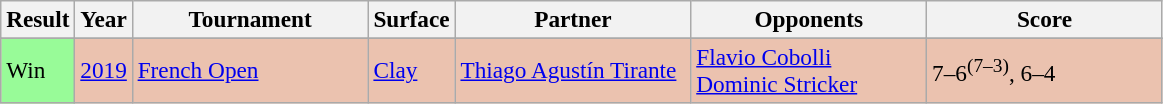<table class="wikitable" style=font-size:97%>
<tr>
<th>Result</th>
<th>Year</th>
<th width=150>Tournament</th>
<th>Surface</th>
<th width=150>Partner</th>
<th width=150>Opponents</th>
<th width=150>Score</th>
</tr>
<tr>
</tr>
<tr style="background:#ebc2af;">
<td bgcolor=98fb98>Win</td>
<td><a href='#'>2019</a></td>
<td> <a href='#'>French Open</a></td>
<td><a href='#'>Clay</a></td>
<td> <a href='#'>Thiago Agustín Tirante</a></td>
<td> <a href='#'>Flavio Cobolli</a><br> <a href='#'>Dominic Stricker</a></td>
<td>7–6<sup>(7–3)</sup>, 6–4</td>
</tr>
</table>
